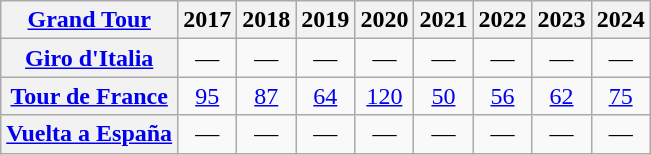<table class="wikitable plainrowheaders">
<tr>
<th scope="col"><a href='#'>Grand Tour</a></th>
<th scope="col">2017</th>
<th scope="col">2018</th>
<th scope="col">2019</th>
<th scope="col">2020</th>
<th scope="col">2021</th>
<th scope="col">2022</th>
<th scope="col">2023</th>
<th scope="col">2024</th>
</tr>
<tr style="text-align:center;">
<th scope="row"> <a href='#'>Giro d'Italia</a></th>
<td>—</td>
<td>—</td>
<td>—</td>
<td>—</td>
<td>—</td>
<td>—</td>
<td>—</td>
<td>—</td>
</tr>
<tr style="text-align:center;">
<th scope="row"> <a href='#'>Tour de France</a></th>
<td><a href='#'>95</a></td>
<td><a href='#'>87</a></td>
<td><a href='#'>64</a></td>
<td><a href='#'>120</a></td>
<td><a href='#'>50</a></td>
<td><a href='#'>56</a></td>
<td><a href='#'>62</a></td>
<td><a href='#'>75</a></td>
</tr>
<tr style="text-align:center;">
<th scope="row"> <a href='#'>Vuelta a España</a></th>
<td>—</td>
<td>—</td>
<td>—</td>
<td>—</td>
<td>—</td>
<td>—</td>
<td>—</td>
<td>—</td>
</tr>
</table>
